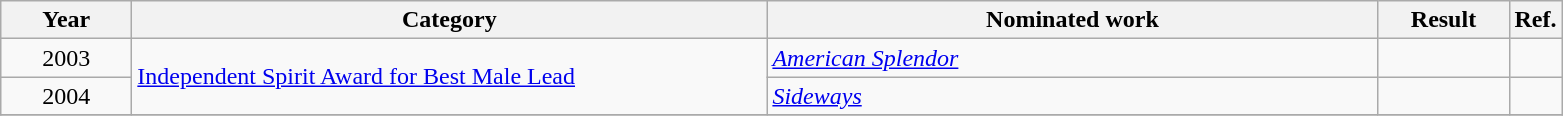<table class=wikitable>
<tr>
<th scope="col" style="width:5em;">Year</th>
<th scope="col" style="width:26em;">Category</th>
<th scope="col" style="width:25em;">Nominated work</th>
<th scope="col" style="width:5em;">Result</th>
<th>Ref.</th>
</tr>
<tr>
<td style="text-align:center;">2003</td>
<td rowspan=2><a href='#'>Independent Spirit Award for Best Male Lead</a></td>
<td><em><a href='#'>American Splendor</a></em></td>
<td></td>
<td></td>
</tr>
<tr>
<td style="text-align:center;">2004</td>
<td><em><a href='#'>Sideways</a></em></td>
<td></td>
<td></td>
</tr>
<tr>
</tr>
</table>
